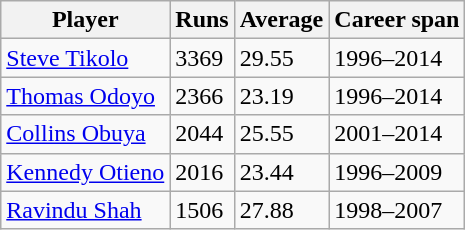<table class="wikitable">
<tr>
<th>Player</th>
<th>Runs</th>
<th>Average</th>
<th>Career span</th>
</tr>
<tr>
<td><a href='#'>Steve Tikolo</a></td>
<td>3369</td>
<td>29.55</td>
<td>1996–2014</td>
</tr>
<tr>
<td><a href='#'>Thomas Odoyo</a></td>
<td>2366</td>
<td>23.19</td>
<td>1996–2014</td>
</tr>
<tr>
<td><a href='#'>Collins Obuya</a></td>
<td>2044</td>
<td>25.55</td>
<td>2001–2014</td>
</tr>
<tr>
<td><a href='#'>Kennedy Otieno</a></td>
<td>2016</td>
<td>23.44</td>
<td>1996–2009</td>
</tr>
<tr>
<td><a href='#'>Ravindu Shah</a></td>
<td>1506</td>
<td>27.88</td>
<td>1998–2007</td>
</tr>
</table>
